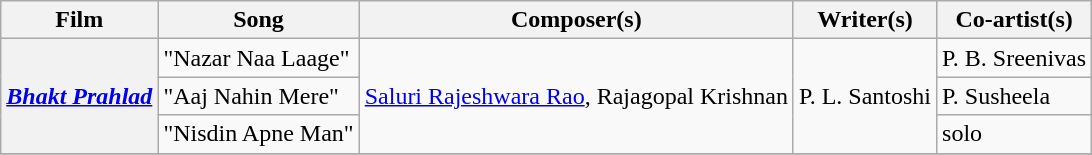<table class="wikitable sortable">
<tr>
<th>Film</th>
<th>Song</th>
<th>Composer(s)</th>
<th>Writer(s)</th>
<th>Co-artist(s)</th>
</tr>
<tr>
<th rowspan="3"><em><a href='#'>Bhakt Prahlad</a></em></th>
<td>"Nazar Naa Laage"</td>
<td rowspan="3"><a href='#'>Saluri Rajeshwara Rao</a>, Rajagopal Krishnan</td>
<td rowspan=3>P. L. Santoshi</td>
<td>P. B. Sreenivas</td>
</tr>
<tr>
<td>"Aaj Nahin Mere"</td>
<td>P. Susheela</td>
</tr>
<tr>
<td>"Nisdin Apne Man"</td>
<td>solo</td>
</tr>
<tr>
</tr>
</table>
